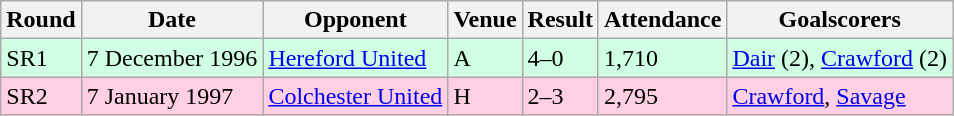<table class="wikitable">
<tr>
<th>Round</th>
<th>Date</th>
<th>Opponent</th>
<th>Venue</th>
<th>Result</th>
<th>Attendance</th>
<th>Goalscorers</th>
</tr>
<tr style="background-color: #d0ffe3;">
<td>SR1</td>
<td>7 December 1996</td>
<td><a href='#'>Hereford United</a></td>
<td>A</td>
<td>4–0</td>
<td>1,710</td>
<td><a href='#'>Dair</a> (2), <a href='#'>Crawford</a> (2)</td>
</tr>
<tr style="background-color: #ffd0e3;">
<td>SR2</td>
<td>7 January 1997</td>
<td><a href='#'>Colchester United</a></td>
<td>H</td>
<td>2–3</td>
<td>2,795</td>
<td><a href='#'>Crawford</a>, <a href='#'>Savage</a></td>
</tr>
</table>
